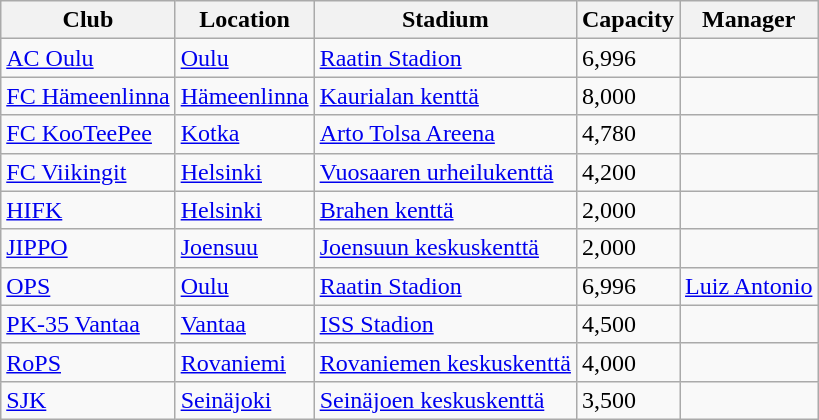<table class="wikitable sortable">
<tr>
<th>Club</th>
<th>Location</th>
<th>Stadium</th>
<th>Capacity</th>
<th>Manager</th>
</tr>
<tr --->
<td><a href='#'>AC Oulu</a></td>
<td><a href='#'>Oulu</a></td>
<td><a href='#'>Raatin Stadion</a></td>
<td>6,996</td>
<td> </td>
</tr>
<tr --->
<td><a href='#'>FC Hämeenlinna</a></td>
<td><a href='#'>Hämeenlinna</a></td>
<td><a href='#'>Kaurialan kenttä</a></td>
<td>8,000</td>
<td> </td>
</tr>
<tr --->
<td><a href='#'>FC KooTeePee</a></td>
<td><a href='#'>Kotka</a></td>
<td><a href='#'>Arto Tolsa Areena</a></td>
<td>4,780</td>
<td> </td>
</tr>
<tr --->
<td><a href='#'>FC Viikingit</a></td>
<td><a href='#'>Helsinki</a></td>
<td><a href='#'>Vuosaaren urheilukenttä</a></td>
<td>4,200</td>
<td> </td>
</tr>
<tr --->
<td><a href='#'>HIFK</a></td>
<td><a href='#'>Helsinki</a></td>
<td><a href='#'>Brahen kenttä</a></td>
<td>2,000</td>
<td> </td>
</tr>
<tr --->
<td><a href='#'>JIPPO</a></td>
<td><a href='#'>Joensuu</a></td>
<td><a href='#'>Joensuun keskuskenttä</a></td>
<td>2,000</td>
<td> </td>
</tr>
<tr --->
<td><a href='#'>OPS</a></td>
<td><a href='#'>Oulu</a></td>
<td><a href='#'>Raatin Stadion</a></td>
<td>6,996</td>
<td> <a href='#'>Luiz Antonio</a></td>
</tr>
<tr --->
<td><a href='#'>PK-35 Vantaa</a></td>
<td><a href='#'>Vantaa</a></td>
<td><a href='#'>ISS Stadion</a></td>
<td>4,500</td>
<td> </td>
</tr>
<tr --->
<td><a href='#'>RoPS</a></td>
<td><a href='#'>Rovaniemi</a></td>
<td><a href='#'>Rovaniemen keskuskenttä</a></td>
<td>4,000</td>
<td> </td>
</tr>
<tr --->
<td><a href='#'>SJK</a></td>
<td><a href='#'>Seinäjoki</a></td>
<td><a href='#'>Seinäjoen keskuskenttä</a></td>
<td>3,500</td>
<td> </td>
</tr>
</table>
